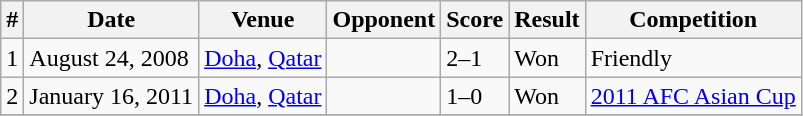<table class="wikitable">
<tr>
<th>#</th>
<th>Date</th>
<th>Venue</th>
<th>Opponent</th>
<th>Score</th>
<th>Result</th>
<th>Competition</th>
</tr>
<tr>
<td>1</td>
<td>August 24, 2008</td>
<td><a href='#'>Doha</a>, <a href='#'>Qatar</a></td>
<td></td>
<td>2–1</td>
<td>Won</td>
<td>Friendly</td>
</tr>
<tr>
<td>2</td>
<td>January 16, 2011</td>
<td><a href='#'>Doha</a>, <a href='#'>Qatar</a></td>
<td></td>
<td>1–0</td>
<td>Won</td>
<td><a href='#'>2011 AFC Asian Cup</a></td>
</tr>
<tr>
</tr>
</table>
